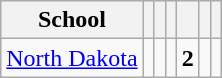<table class="wikitable sortable" style="text-align: center;">
<tr>
<th>School</th>
<th data-sort-type="number" scope="col"></th>
<th data-sort-type="number" scope="col"></th>
<th data-sort-type="number" scope="col"></th>
<th data-sort-type="number" scope="col"></th>
<th data-sort-type="number" scope="col"></th>
<th data-sort-type="number" scope="col"></th>
</tr>
<tr>
<td><a href='#'>North Dakota</a></td>
<td></td>
<td></td>
<td></td>
<td><strong>2</strong><br></td>
<td></td>
<td></td>
</tr>
</table>
